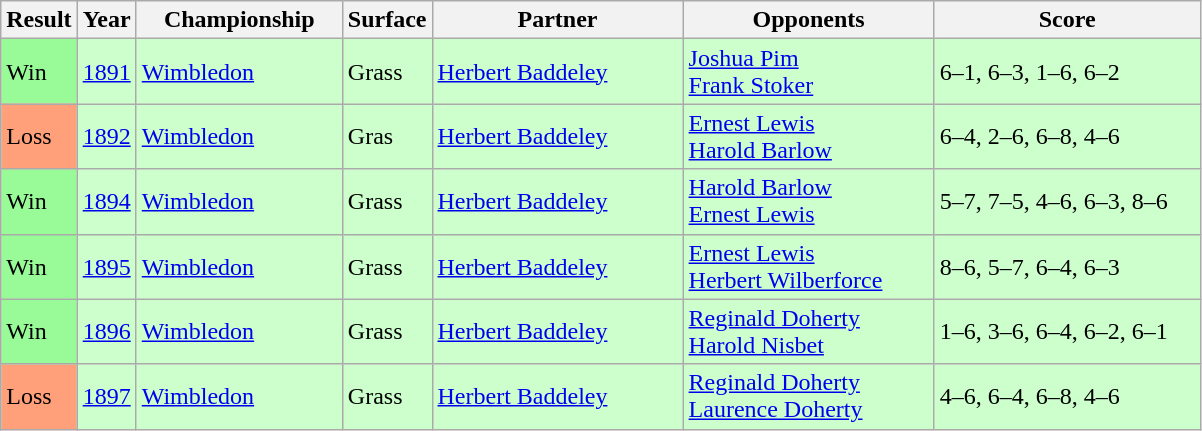<table class="sortable wikitable">
<tr>
<th style="width:40px">Result</th>
<th style="width:30px">Year</th>
<th style="width:130px">Championship</th>
<th style="width:50px">Surface</th>
<th style="width:160px">Partner</th>
<th style="width:160px">Opponents</th>
<th style="width:170px" class="unsortable">Score</th>
</tr>
<tr style="background:#cfc;">
<td style="background:#98fb98;">Win</td>
<td><a href='#'>1891</a></td>
<td><a href='#'>Wimbledon</a></td>
<td>Grass</td>
<td> <a href='#'>Herbert Baddeley</a></td>
<td> <a href='#'>Joshua Pim</a> <br>  <a href='#'>Frank Stoker</a></td>
<td>6–1, 6–3, 1–6, 6–2</td>
</tr>
<tr style="background:#cfc;">
<td style="background:#ffa07a;">Loss</td>
<td><a href='#'>1892</a></td>
<td><a href='#'>Wimbledon</a></td>
<td>Gras</td>
<td> <a href='#'>Herbert Baddeley</a></td>
<td> <a href='#'>Ernest Lewis</a> <br>  <a href='#'>Harold Barlow</a></td>
<td>6–4, 2–6, 6–8, 4–6</td>
</tr>
<tr style="background:#cfc;">
<td style="background:#98fb98;">Win</td>
<td><a href='#'>1894</a></td>
<td><a href='#'>Wimbledon</a></td>
<td>Grass</td>
<td> <a href='#'>Herbert Baddeley</a></td>
<td> <a href='#'>Harold Barlow</a> <br>  <a href='#'>Ernest Lewis</a></td>
<td>5–7, 7–5, 4–6, 6–3, 8–6</td>
</tr>
<tr style="background:#cfc;">
<td style="background:#98fb98;">Win</td>
<td><a href='#'>1895</a></td>
<td><a href='#'>Wimbledon</a></td>
<td>Grass</td>
<td> <a href='#'>Herbert Baddeley</a></td>
<td> <a href='#'>Ernest Lewis</a> <br>  <a href='#'>Herbert Wilberforce</a></td>
<td>8–6, 5–7, 6–4, 6–3</td>
</tr>
<tr style="background:#cfc;">
<td style="background:#98fb98;">Win</td>
<td><a href='#'>1896</a></td>
<td><a href='#'>Wimbledon</a></td>
<td>Grass</td>
<td> <a href='#'>Herbert Baddeley</a></td>
<td> <a href='#'>Reginald Doherty</a> <br>  <a href='#'>Harold Nisbet</a></td>
<td>1–6, 3–6, 6–4, 6–2, 6–1</td>
</tr>
<tr style="background:#cfc;">
<td style="background:#ffa07a;">Loss</td>
<td><a href='#'>1897</a></td>
<td><a href='#'>Wimbledon</a></td>
<td>Grass</td>
<td> <a href='#'>Herbert Baddeley</a></td>
<td> <a href='#'>Reginald Doherty</a> <br>  <a href='#'>Laurence Doherty</a></td>
<td>4–6, 6–4, 6–8, 4–6</td>
</tr>
</table>
